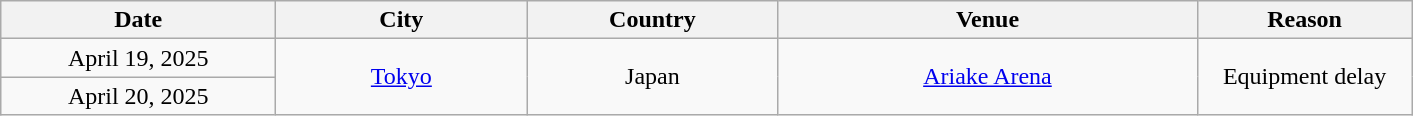<table class="wikitable" style="text-align:center">
<tr>
<th scope="col" style="width:11em">Date</th>
<th scope="col" style="width:10em">City</th>
<th scope="col" style="width:10em">Country</th>
<th scope="col" style="width:17em">Venue</th>
<th scope="col" style="width:8.5em">Reason</th>
</tr>
<tr>
<td>April 19, 2025</td>
<td rowspan="2"><a href='#'>Tokyo</a></td>
<td rowspan="2">Japan</td>
<td rowspan="2"><a href='#'>Ariake Arena</a></td>
<td rowspan="2">Equipment delay</td>
</tr>
<tr>
<td>April 20, 2025</td>
</tr>
</table>
